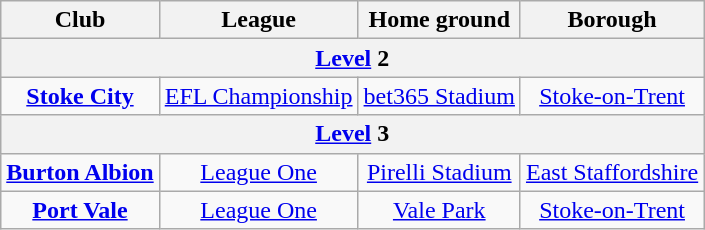<table class="wikitable" border="1" style="text-align:center;">
<tr>
<th>Club</th>
<th>League</th>
<th>Home ground</th>
<th>Borough</th>
</tr>
<tr>
<th colspan=5><a href='#'>Level</a> 2</th>
</tr>
<tr>
<td><strong><a href='#'>Stoke City</a></strong></td>
<td><a href='#'>EFL Championship</a></td>
<td><a href='#'>bet365 Stadium</a></td>
<td><a href='#'>Stoke-on-Trent</a></td>
</tr>
<tr>
<th colspan=5><a href='#'>Level</a> 3</th>
</tr>
<tr>
<td><strong><a href='#'>Burton Albion</a></strong></td>
<td><a href='#'>League One</a></td>
<td><a href='#'>Pirelli Stadium</a></td>
<td><a href='#'>East Staffordshire</a></td>
</tr>
<tr>
<td><strong><a href='#'>Port Vale</a></strong></td>
<td><a href='#'>League One</a></td>
<td><a href='#'>Vale Park</a></td>
<td><a href='#'>Stoke-on-Trent</a></td>
</tr>
</table>
